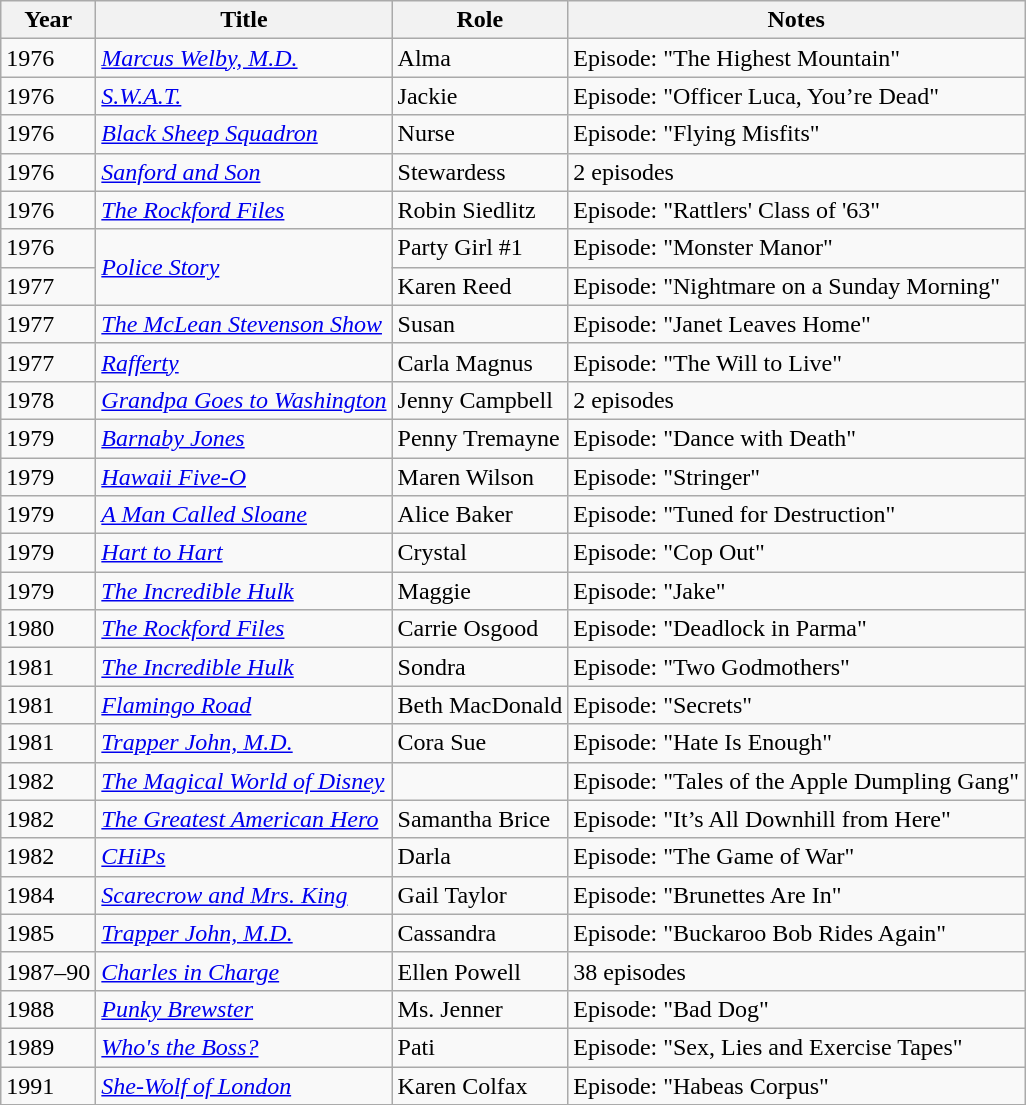<table class="wikitable sortable">
<tr>
<th>Year</th>
<th>Title</th>
<th>Role</th>
<th class="unsortable">Notes</th>
</tr>
<tr>
<td>1976</td>
<td><em><a href='#'>Marcus Welby, M.D.</a></em></td>
<td>Alma</td>
<td>Episode: "The Highest Mountain"</td>
</tr>
<tr>
<td>1976</td>
<td><em><a href='#'>S.W.A.T.</a></em></td>
<td>Jackie</td>
<td>Episode: "Officer Luca, You’re Dead"</td>
</tr>
<tr>
<td>1976</td>
<td><em><a href='#'>Black Sheep Squadron</a></em></td>
<td>Nurse</td>
<td>Episode: "Flying Misfits"</td>
</tr>
<tr>
<td>1976</td>
<td><em><a href='#'>Sanford and Son</a></em></td>
<td>Stewardess</td>
<td>2 episodes</td>
</tr>
<tr>
<td>1976</td>
<td><em><a href='#'>The Rockford Files</a></em></td>
<td>Robin Siedlitz</td>
<td>Episode: "Rattlers' Class of '63"</td>
</tr>
<tr>
<td>1976</td>
<td rowspan=2><em><a href='#'>Police Story</a></em></td>
<td>Party Girl #1</td>
<td>Episode: "Monster Manor"</td>
</tr>
<tr>
<td>1977</td>
<td>Karen Reed</td>
<td>Episode: "Nightmare on a Sunday Morning"</td>
</tr>
<tr>
<td>1977</td>
<td><em><a href='#'>The McLean Stevenson Show</a></em></td>
<td>Susan</td>
<td>Episode: "Janet Leaves Home"</td>
</tr>
<tr>
<td>1977</td>
<td><em><a href='#'>Rafferty</a></em></td>
<td>Carla Magnus</td>
<td>Episode: "The Will to Live"</td>
</tr>
<tr>
<td>1978</td>
<td><em><a href='#'>Grandpa Goes to Washington</a></em></td>
<td>Jenny Campbell</td>
<td>2 episodes</td>
</tr>
<tr>
<td>1979</td>
<td><em><a href='#'>Barnaby Jones</a></em></td>
<td>Penny Tremayne</td>
<td>Episode: "Dance with Death"</td>
</tr>
<tr>
<td>1979</td>
<td><em><a href='#'>Hawaii Five-O</a></em></td>
<td>Maren Wilson</td>
<td>Episode: "Stringer"</td>
</tr>
<tr>
<td>1979</td>
<td><em><a href='#'>A Man Called Sloane</a></em></td>
<td>Alice Baker</td>
<td>Episode: "Tuned for Destruction"</td>
</tr>
<tr>
<td>1979</td>
<td><em><a href='#'>Hart to Hart</a></em></td>
<td>Crystal</td>
<td>Episode: "Cop Out"</td>
</tr>
<tr>
<td>1979</td>
<td><em><a href='#'>The Incredible Hulk</a></em></td>
<td>Maggie</td>
<td>Episode: "Jake"</td>
</tr>
<tr>
<td>1980</td>
<td><em><a href='#'>The Rockford Files</a></em></td>
<td>Carrie Osgood</td>
<td>Episode: "Deadlock in Parma"</td>
</tr>
<tr>
<td>1981</td>
<td><em><a href='#'>The Incredible Hulk</a></em></td>
<td>Sondra</td>
<td>Episode: "Two Godmothers"</td>
</tr>
<tr>
<td>1981</td>
<td><em><a href='#'>Flamingo Road</a></em></td>
<td>Beth MacDonald</td>
<td>Episode: "Secrets"</td>
</tr>
<tr>
<td>1981</td>
<td><em><a href='#'>Trapper John, M.D.</a></em></td>
<td>Cora Sue</td>
<td>Episode: "Hate Is Enough"</td>
</tr>
<tr>
<td>1982</td>
<td><em><a href='#'>The Magical World of Disney</a></em></td>
<td></td>
<td>Episode: "Tales of the Apple Dumpling Gang"</td>
</tr>
<tr>
<td>1982</td>
<td><em><a href='#'>The Greatest American Hero</a></em></td>
<td>Samantha Brice</td>
<td>Episode: "It’s All Downhill from Here"</td>
</tr>
<tr>
<td>1982</td>
<td><em><a href='#'>CHiPs</a></em></td>
<td>Darla</td>
<td>Episode: "The Game of War"</td>
</tr>
<tr>
<td>1984</td>
<td><em><a href='#'>Scarecrow and Mrs. King</a></em></td>
<td>Gail Taylor</td>
<td>Episode: "Brunettes Are In"</td>
</tr>
<tr>
<td>1985</td>
<td><em><a href='#'>Trapper John, M.D.</a></em></td>
<td>Cassandra</td>
<td>Episode: "Buckaroo Bob Rides Again"</td>
</tr>
<tr>
<td>1987–90</td>
<td><em><a href='#'>Charles in Charge</a></em></td>
<td>Ellen Powell</td>
<td>38 episodes</td>
</tr>
<tr>
<td>1988</td>
<td><em><a href='#'>Punky Brewster</a></em></td>
<td>Ms. Jenner</td>
<td>Episode: "Bad Dog"</td>
</tr>
<tr>
<td>1989</td>
<td><em><a href='#'>Who's the Boss?</a></em></td>
<td>Pati</td>
<td>Episode: "Sex, Lies and Exercise Tapes"</td>
</tr>
<tr>
<td>1991</td>
<td><em><a href='#'>She-Wolf of London</a></em></td>
<td>Karen Colfax</td>
<td>Episode: "Habeas Corpus"</td>
</tr>
<tr>
</tr>
</table>
